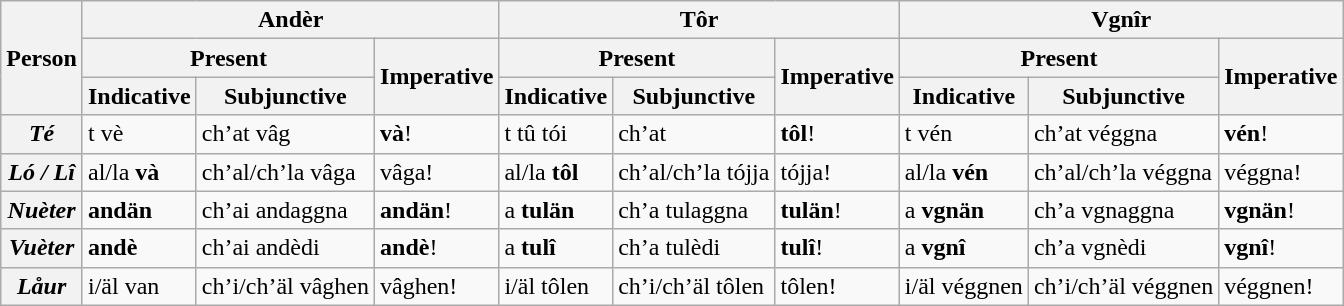<table class="wikitable">
<tr>
<th rowspan="3">Person</th>
<th colspan="3">Andèr</th>
<th colspan="3">Tôr</th>
<th colspan="3">Vgnîr</th>
</tr>
<tr>
<th colspan="2">Present</th>
<th rowspan="2">Imperative</th>
<th colspan="2">Present</th>
<th rowspan="2">Imperative</th>
<th colspan="2">Present</th>
<th rowspan="2">Imperative</th>
</tr>
<tr>
<th>Indicative</th>
<th>Subjunctive</th>
<th>Indicative</th>
<th>Subjunctive</th>
<th>Indicative</th>
<th>Subjunctive</th>
</tr>
<tr>
<th><em>Té</em></th>
<td>t vè</td>
<td>ch’at vâg</td>
<td><strong>và</strong>!</td>
<td>t tû tói</td>
<td>ch’at</td>
<td><strong>tôl</strong>!</td>
<td>t vén</td>
<td>ch’at véggna</td>
<td><strong>vén</strong>!</td>
</tr>
<tr>
<th><em>Ló / Lî</em></th>
<td>al/la <strong>và</strong></td>
<td>ch’al/ch’la vâga</td>
<td>vâga!</td>
<td>al/la <strong>tôl</strong></td>
<td>ch’al/ch’la tójja</td>
<td>tójja!</td>
<td>al/la <strong>vén</strong></td>
<td>ch’al/ch’la véggna</td>
<td>véggna!</td>
</tr>
<tr>
<th><em>Nuèter</em></th>
<td><strong>andän</strong></td>
<td>ch’ai andaggna</td>
<td><strong>andän</strong>!</td>
<td>a <strong>tulän</strong></td>
<td>ch’a tulaggna</td>
<td><strong>tulän</strong>!</td>
<td>a <strong>vgnän</strong></td>
<td>ch’a vgnaggna</td>
<td><strong>vgnän</strong>!</td>
</tr>
<tr>
<th><em>Vuèter</em></th>
<td><strong>andè</strong></td>
<td>ch’ai andèdi</td>
<td><strong>andè</strong>!</td>
<td>a <strong>tulî</strong></td>
<td>ch’a tulèdi</td>
<td><strong>tulî</strong>!</td>
<td>a <strong>vgnî</strong></td>
<td>ch’a vgnèdi</td>
<td><strong>vgnî</strong>!</td>
</tr>
<tr>
<th rowspan="2"><em>Låur</em></th>
<td>i/äl van</td>
<td>ch’i/ch’äl vâghen</td>
<td>vâghen!</td>
<td>i/äl tôlen</td>
<td>ch’i/ch’äl tôlen</td>
<td>tôlen!</td>
<td>i/äl véggnen</td>
<td>ch’i/ch’äl véggnen</td>
<td>véggnen!</td>
</tr>
</table>
